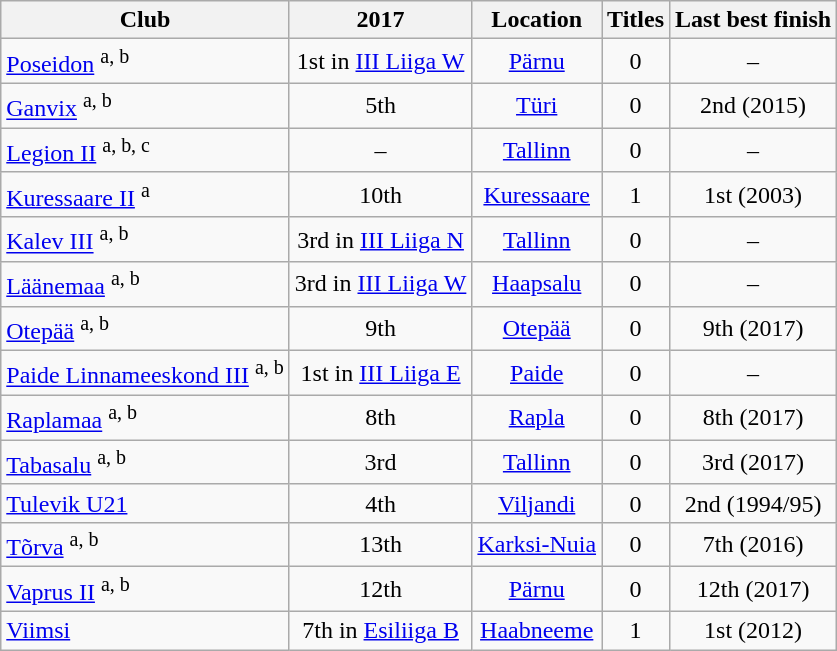<table class="wikitable sortable" style="text-align:center;">
<tr>
<th>Club</th>
<th>2017</th>
<th>Location</th>
<th>Titles</th>
<th>Last best finish</th>
</tr>
<tr>
<td style="text-align:left;"><a href='#'>Poseidon</a> <sup>a, b</sup></td>
<td>1st in <a href='#'>III Liiga W</a></td>
<td><a href='#'>Pärnu</a></td>
<td>0</td>
<td>–</td>
</tr>
<tr>
<td style="text-align:left;"><a href='#'>Ganvix</a> <sup>a, b</sup></td>
<td>5th</td>
<td><a href='#'>Türi</a></td>
<td>0</td>
<td>2nd (2015)</td>
</tr>
<tr>
<td style="text-align:left;"><a href='#'>Legion II</a> <sup>a, b, c</sup></td>
<td>–</td>
<td><a href='#'>Tallinn</a></td>
<td>0</td>
<td>–</td>
</tr>
<tr>
<td style="text-align:left;"><a href='#'>Kuressaare II</a> <sup>a</sup></td>
<td>10th</td>
<td><a href='#'>Kuressaare</a></td>
<td>1</td>
<td>1st (2003)</td>
</tr>
<tr>
<td style="text-align:left;"><a href='#'>Kalev III</a> <sup>a, b</sup></td>
<td>3rd in <a href='#'>III Liiga N</a></td>
<td><a href='#'>Tallinn</a></td>
<td>0</td>
<td>–</td>
</tr>
<tr>
<td style="text-align:left;"><a href='#'>Läänemaa</a> <sup>a, b</sup></td>
<td>3rd in <a href='#'>III Liiga W</a></td>
<td><a href='#'>Haapsalu</a></td>
<td>0</td>
<td>–</td>
</tr>
<tr>
<td style="text-align:left;"><a href='#'>Otepää</a> <sup>a, b</sup></td>
<td>9th</td>
<td><a href='#'>Otepää</a></td>
<td>0</td>
<td>9th (2017)</td>
</tr>
<tr>
<td style="text-align:left;"><a href='#'>Paide Linnameeskond III</a> <sup>a, b</sup></td>
<td>1st in <a href='#'>III Liiga E</a></td>
<td><a href='#'>Paide</a></td>
<td>0</td>
<td>–</td>
</tr>
<tr>
<td style="text-align:left;"><a href='#'>Raplamaa</a> <sup>a, b</sup></td>
<td>8th</td>
<td><a href='#'>Rapla</a></td>
<td>0</td>
<td>8th (2017)</td>
</tr>
<tr>
<td style="text-align:left;"><a href='#'>Tabasalu</a> <sup>a, b</sup></td>
<td>3rd</td>
<td><a href='#'>Tallinn</a></td>
<td>0</td>
<td>3rd (2017)</td>
</tr>
<tr>
<td style="text-align:left;"><a href='#'>Tulevik U21</a></td>
<td>4th</td>
<td><a href='#'>Viljandi</a></td>
<td>0</td>
<td>2nd (1994/95)</td>
</tr>
<tr>
<td style="text-align:left;"><a href='#'>Tõrva</a> <sup>a, b</sup></td>
<td>13th</td>
<td><a href='#'>Karksi-Nuia</a></td>
<td>0</td>
<td>7th (2016)</td>
</tr>
<tr>
<td style="text-align:left;"><a href='#'>Vaprus II</a> <sup>a, b</sup></td>
<td>12th</td>
<td><a href='#'>Pärnu</a></td>
<td>0</td>
<td>12th (2017)</td>
</tr>
<tr>
<td style="text-align:left;"><a href='#'>Viimsi</a></td>
<td>7th in <a href='#'>Esiliiga B</a></td>
<td><a href='#'>Haabneeme</a></td>
<td>1</td>
<td>1st (2012)</td>
</tr>
</table>
